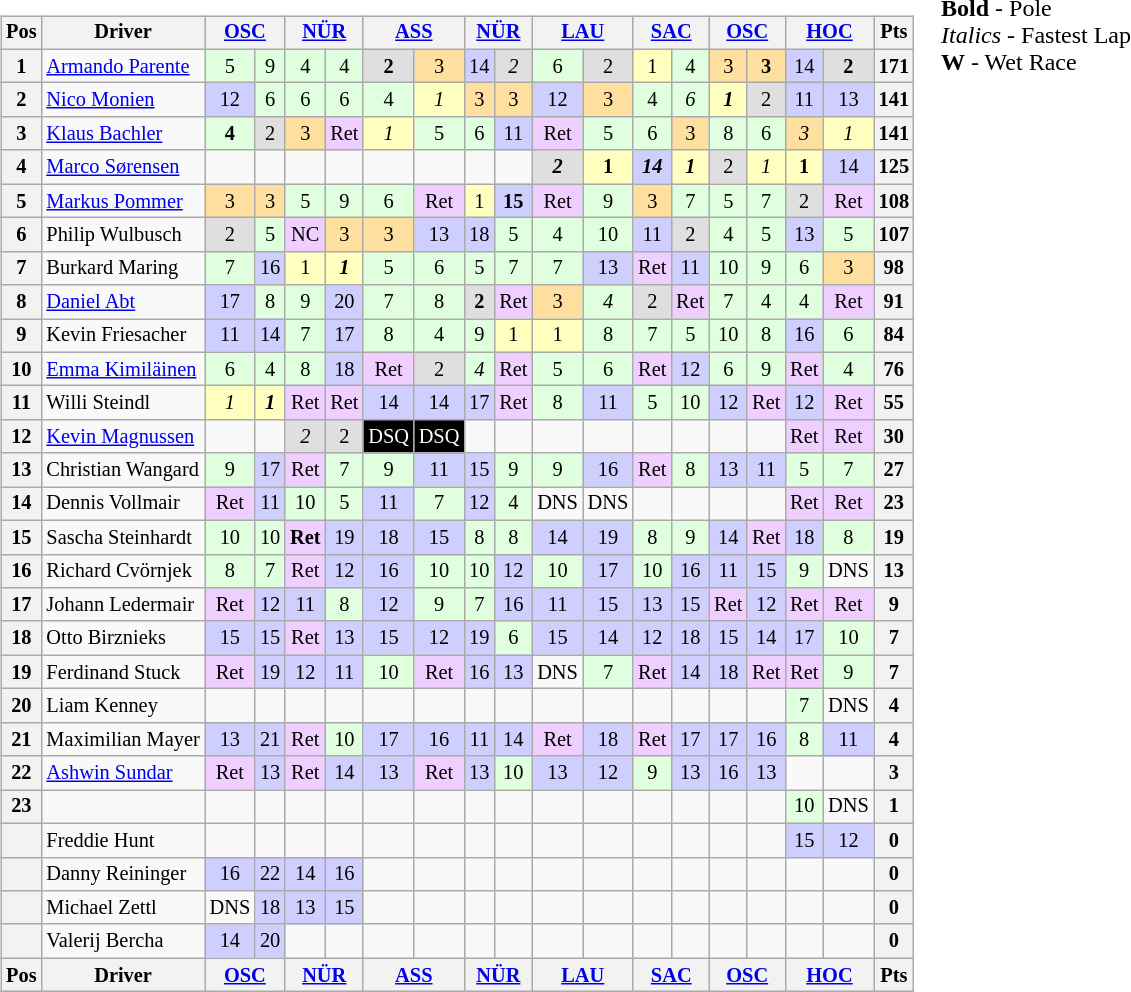<table>
<tr>
<td><br><table class="wikitable" style="font-size: 85%; text-align:center">
<tr valign="top">
<th valign="middle">Pos</th>
<th valign="middle">Driver</th>
<th colspan=2><a href='#'>OSC</a><br></th>
<th colspan=2><a href='#'>NÜR</a><br></th>
<th colspan=2><a href='#'>ASS</a><br></th>
<th colspan=2><a href='#'>NÜR</a><br></th>
<th colspan=2><a href='#'>LAU</a><br></th>
<th colspan=2><a href='#'>SAC</a><br></th>
<th colspan=2><a href='#'>OSC</a><br></th>
<th colspan=2><a href='#'>HOC</a><br></th>
<th valign="middle">Pts</th>
</tr>
<tr>
<th>1</th>
<td align=left> <a href='#'>Armando Parente</a></td>
<td style="background:#DFFFDF;">5</td>
<td style="background:#DFFFDF;">9</td>
<td style="background:#DFFFDF;">4</td>
<td style="background:#DFFFDF;">4</td>
<td style="background:#DFDFDF;"><strong>2</strong></td>
<td style="background:#FFDF9F;">3</td>
<td style="background:#CFCFFF;">14</td>
<td style="background:#DFDFDF;"><em>2</em></td>
<td style="background:#DFFFDF;">6</td>
<td style="background:#DFDFDF;">2</td>
<td style="background:#FFFFBF;">1</td>
<td style="background:#DFFFDF;">4</td>
<td style="background:#FFDF9F;">3</td>
<td style="background:#FFDF9F;"><strong>3</strong></td>
<td style="background:#CFCFFF;">14</td>
<td style="background:#DFDFDF;"><strong>2</strong></td>
<th>171</th>
</tr>
<tr>
<th>2</th>
<td align=left> <a href='#'>Nico Monien</a></td>
<td style="background:#CFCFFF;">12</td>
<td style="background:#DFFFDF;">6</td>
<td style="background:#DFFFDF;">6</td>
<td style="background:#DFFFDF;">6</td>
<td style="background:#DFFFDF;">4</td>
<td style="background:#FFFFBF;"><em>1</em></td>
<td style="background:#FFDF9F;">3</td>
<td style="background:#FFDF9F;">3</td>
<td style="background:#CFCFFF;">12</td>
<td style="background:#FFDF9F;">3</td>
<td style="background:#DFFFDF;">4</td>
<td style="background:#DFFFDF;"><em>6</em></td>
<td style="background:#FFFFBF;"><strong><em>1</em></strong></td>
<td style="background:#DFDFDF;">2</td>
<td style="background:#CFCFFF;">11</td>
<td style="background:#CFCFFF;">13</td>
<th>141</th>
</tr>
<tr>
<th>3</th>
<td align=left> <a href='#'>Klaus Bachler</a></td>
<td style="background:#DFFFDF;"><strong>4</strong></td>
<td style="background:#DFDFDF;">2</td>
<td style="background:#FFDF9F;">3</td>
<td style="background:#EFCFFF;">Ret</td>
<td style="background:#FFFFBF;"><em>1</em></td>
<td style="background:#DFFFDF;">5</td>
<td style="background:#DFFFDF;">6</td>
<td style="background:#CFCFFF;">11</td>
<td style="background:#EFCFFF;">Ret</td>
<td style="background:#DFFFDF;">5</td>
<td style="background:#DFFFDF;">6</td>
<td style="background:#FFDF9F;">3</td>
<td style="background:#DFFFDF;">8</td>
<td style="background:#DFFFDF;">6</td>
<td style="background:#FFDF9F;"><em>3</em></td>
<td style="background:#FFFFBF;"><em>1</em></td>
<th>141</th>
</tr>
<tr>
<th>4</th>
<td align=left> <a href='#'>Marco Sørensen</a></td>
<td></td>
<td></td>
<td></td>
<td></td>
<td></td>
<td></td>
<td></td>
<td></td>
<td style="background:#DFDFDF;"><strong><em>2</em></strong></td>
<td style="background:#FFFFBF;"><strong>1</strong></td>
<td style="background:#CFCFFF;"><strong><em>14</em></strong></td>
<td style="background:#FFFFBF;"><strong><em>1</em></strong></td>
<td style="background:#DFDFDF;">2</td>
<td style="background:#FFFFBF;"><em>1</em></td>
<td style="background:#FFFFBF;"><strong>1</strong></td>
<td style="background:#CFCFFF;">14</td>
<th>125</th>
</tr>
<tr>
<th>5</th>
<td align=left> <a href='#'>Markus Pommer</a></td>
<td style="background:#FFDF9F;">3</td>
<td style="background:#FFDF9F;">3</td>
<td style="background:#DFFFDF;">5</td>
<td style="background:#DFFFDF;">9</td>
<td style="background:#DFFFDF;">6</td>
<td style="background:#EFCFFF;">Ret</td>
<td style="background:#FFFFBF;">1</td>
<td style="background:#CFCFFF;"><strong>15</strong></td>
<td style="background:#EFCFFF;">Ret</td>
<td style="background:#DFFFDF;">9</td>
<td style="background:#FFDF9F;">3</td>
<td style="background:#DFFFDF;">7</td>
<td style="background:#DFFFDF;">5</td>
<td style="background:#DFFFDF;">7</td>
<td style="background:#DFDFDF;">2</td>
<td style="background:#EFCFFF;">Ret</td>
<th>108</th>
</tr>
<tr>
<th>6</th>
<td align=left> Philip Wulbusch</td>
<td style="background:#DFDFDF;">2</td>
<td style="background:#DFFFDF;">5</td>
<td style="background:#EFCFFF;">NC</td>
<td style="background:#FFDF9F;">3</td>
<td style="background:#FFDF9F;">3</td>
<td style="background:#CFCFFF;">13</td>
<td style="background:#CFCFFF;">18</td>
<td style="background:#DFFFDF;">5</td>
<td style="background:#DFFFDF;">4</td>
<td style="background:#DFFFDF;">10</td>
<td style="background:#CFCFFF;">11</td>
<td style="background:#DFDFDF;">2</td>
<td style="background:#DFFFDF;">4</td>
<td style="background:#DFFFDF;">5</td>
<td style="background:#CFCFFF;">13</td>
<td style="background:#DFFFDF;">5</td>
<th>107</th>
</tr>
<tr>
<th>7</th>
<td align=left> Burkard Maring</td>
<td style="background:#DFFFDF;">7</td>
<td style="background:#CFCFFF;">16</td>
<td style="background:#FFFFBF;">1</td>
<td style="background:#FFFFBF;"><strong><em>1</em></strong></td>
<td style="background:#DFFFDF;">5</td>
<td style="background:#DFFFDF;">6</td>
<td style="background:#DFFFDF;">5</td>
<td style="background:#DFFFDF;">7</td>
<td style="background:#DFFFDF;">7</td>
<td style="background:#CFCFFF;">13</td>
<td style="background:#EFCFFF;">Ret</td>
<td style="background:#CFCFFF;">11</td>
<td style="background:#DFFFDF;">10</td>
<td style="background:#DFFFDF;">9</td>
<td style="background:#DFFFDF;">6</td>
<td style="background:#FFDF9F;">3</td>
<th>98</th>
</tr>
<tr>
<th>8</th>
<td align=left> <a href='#'>Daniel Abt</a></td>
<td style="background:#CFCFFF;">17</td>
<td style="background:#DFFFDF;">8</td>
<td style="background:#DFFFDF;">9</td>
<td style="background:#CFCFFF;">20</td>
<td style="background:#DFFFDF;">7</td>
<td style="background:#DFFFDF;">8</td>
<td style="background:#DFDFDF;"><strong>2</strong></td>
<td style="background:#EFCFFF;">Ret</td>
<td style="background:#FFDF9F;">3</td>
<td style="background:#DFFFDF;"><em>4</em></td>
<td style="background:#DFDFDF;">2</td>
<td style="background:#EFCFFF;">Ret</td>
<td style="background:#DFFFDF;">7</td>
<td style="background:#DFFFDF;">4</td>
<td style="background:#DFFFDF;">4</td>
<td style="background:#EFCFFF;">Ret</td>
<th>91</th>
</tr>
<tr>
<th>9</th>
<td align=left> Kevin Friesacher</td>
<td style="background:#CFCFFF;">11</td>
<td style="background:#CFCFFF;">14</td>
<td style="background:#DFFFDF;">7</td>
<td style="background:#CFCFFF;">17</td>
<td style="background:#DFFFDF;">8</td>
<td style="background:#DFFFDF;">4</td>
<td style="background:#DFFFDF;">9</td>
<td style="background:#FFFFBF;">1</td>
<td style="background:#FFFFBF;">1</td>
<td style="background:#DFFFDF;">8</td>
<td style="background:#DFFFDF;">7</td>
<td style="background:#DFFFDF;">5</td>
<td style="background:#DFFFDF;">10</td>
<td style="background:#DFFFDF;">8</td>
<td style="background:#CFCFFF;">16</td>
<td style="background:#DFFFDF;">6</td>
<th>84</th>
</tr>
<tr>
<th>10</th>
<td align=left> <a href='#'>Emma Kimiläinen</a></td>
<td style="background:#DFFFDF;">6</td>
<td style="background:#DFFFDF;">4</td>
<td style="background:#DFFFDF;">8</td>
<td style="background:#CFCFFF;">18</td>
<td style="background:#EFCFFF;">Ret</td>
<td style="background:#DFDFDF;">2</td>
<td style="background:#DFFFDF;"><em>4</em></td>
<td style="background:#EFCFFF;">Ret</td>
<td style="background:#DFFFDF;">5</td>
<td style="background:#DFFFDF;">6</td>
<td style="background:#EFCFFF;">Ret</td>
<td style="background:#CFCFFF;">12</td>
<td style="background:#DFFFDF;">6</td>
<td style="background:#DFFFDF;">9</td>
<td style="background:#EFCFFF;">Ret</td>
<td style="background:#DFFFDF;">4</td>
<th>76</th>
</tr>
<tr>
<th>11</th>
<td align=left> Willi Steindl</td>
<td style="background:#FFFFBF;"><em>1</em></td>
<td style="background:#FFFFBF;"><strong><em>1</em></strong></td>
<td style="background:#EFCFFF;">Ret</td>
<td style="background:#EFCFFF;">Ret</td>
<td style="background:#CFCFFF;">14</td>
<td style="background:#CFCFFF;">14</td>
<td style="background:#CFCFFF;">17</td>
<td style="background:#EFCFFF;">Ret</td>
<td style="background:#DFFFDF;">8</td>
<td style="background:#CFCFFF;">11</td>
<td style="background:#DFFFDF;">5</td>
<td style="background:#DFFFDF;">10</td>
<td style="background:#CFCFFF;">12</td>
<td style="background:#EFCFFF;">Ret</td>
<td style="background:#CFCFFF;">12</td>
<td style="background:#EFCFFF;">Ret</td>
<th>55</th>
</tr>
<tr>
<th>12</th>
<td align=left> <a href='#'>Kevin Magnussen</a></td>
<td></td>
<td></td>
<td style="background:#DFDFDF;"><em>2</em></td>
<td style="background:#DFDFDF;">2</td>
<td style="background:black; color:white">DSQ</td>
<td style="background:black; color:white">DSQ</td>
<td></td>
<td></td>
<td></td>
<td></td>
<td></td>
<td></td>
<td></td>
<td></td>
<td style="background:#EFCFFF;">Ret</td>
<td style="background:#EFCFFF;">Ret</td>
<th>30</th>
</tr>
<tr>
<th>13</th>
<td align=left> Christian Wangard</td>
<td style="background:#DFFFDF;">9</td>
<td style="background:#CFCFFF;">17</td>
<td style="background:#EFCFFF;">Ret</td>
<td style="background:#DFFFDF;">7</td>
<td style="background:#DFFFDF;">9</td>
<td style="background:#CFCFFF;">11</td>
<td style="background:#CFCFFF;">15</td>
<td style="background:#DFFFDF;">9</td>
<td style="background:#DFFFDF;">9</td>
<td style="background:#CFCFFF;">16</td>
<td style="background:#EFCFFF;">Ret</td>
<td style="background:#DFFFDF;">8</td>
<td style="background:#CFCFFF;">13</td>
<td style="background:#CFCFFF;">11</td>
<td style="background:#DFFFDF;">5</td>
<td style="background:#DFFFDF;">7</td>
<th>27</th>
</tr>
<tr>
<th>14</th>
<td align=left> Dennis Vollmair</td>
<td style="background:#EFCFFF;">Ret</td>
<td style="background:#CFCFFF;">11</td>
<td style="background:#DFFFDF;">10</td>
<td style="background:#DFFFDF;">5</td>
<td style="background:#CFCFFF;">11</td>
<td style="background:#DFFFDF;">7</td>
<td style="background:#CFCFFF;">12</td>
<td style="background:#DFFFDF;">4</td>
<td>DNS</td>
<td>DNS</td>
<td></td>
<td></td>
<td></td>
<td></td>
<td style="background:#EFCFFF;">Ret</td>
<td style="background:#EFCFFF;">Ret</td>
<th>23</th>
</tr>
<tr>
<th>15</th>
<td align=left> Sascha Steinhardt</td>
<td style="background:#DFFFDF;">10</td>
<td style="background:#DFFFDF;">10</td>
<td style="background:#EFCFFF;"><strong>Ret</strong></td>
<td style="background:#CFCFFF;">19</td>
<td style="background:#CFCFFF;">18</td>
<td style="background:#CFCFFF;">15</td>
<td style="background:#DFFFDF;">8</td>
<td style="background:#DFFFDF;">8</td>
<td style="background:#CFCFFF;">14</td>
<td style="background:#CFCFFF;">19</td>
<td style="background:#DFFFDF;">8</td>
<td style="background:#DFFFDF;">9</td>
<td style="background:#CFCFFF;">14</td>
<td style="background:#EFCFFF;">Ret</td>
<td style="background:#CFCFFF;">18</td>
<td style="background:#DFFFDF;">8</td>
<th>19</th>
</tr>
<tr>
<th>16</th>
<td align=left> Richard Cvörnjek</td>
<td style="background:#DFFFDF;">8</td>
<td style="background:#DFFFDF;">7</td>
<td style="background:#EFCFFF;">Ret</td>
<td style="background:#CFCFFF;">12</td>
<td style="background:#CFCFFF;">16</td>
<td style="background:#DFFFDF;">10</td>
<td style="background:#DFFFDF;">10</td>
<td style="background:#CFCFFF;">12</td>
<td style="background:#DFFFDF;">10</td>
<td style="background:#CFCFFF;">17</td>
<td style="background:#DFFFDF;">10</td>
<td style="background:#CFCFFF;">16</td>
<td style="background:#CFCFFF;">11</td>
<td style="background:#CFCFFF;">15</td>
<td style="background:#DFFFDF;">9</td>
<td>DNS</td>
<th>13</th>
</tr>
<tr>
<th>17</th>
<td align=left> Johann Ledermair</td>
<td style="background:#EFCFFF;">Ret</td>
<td style="background:#CFCFFF;">12</td>
<td style="background:#CFCFFF;">11</td>
<td style="background:#DFFFDF;">8</td>
<td style="background:#CFCFFF;">12</td>
<td style="background:#DFFFDF;">9</td>
<td style="background:#DFFFDF;">7</td>
<td style="background:#CFCFFF;">16</td>
<td style="background:#CFCFFF;">11</td>
<td style="background:#CFCFFF;">15</td>
<td style="background:#CFCFFF;">13</td>
<td style="background:#CFCFFF;">15</td>
<td style="background:#EFCFFF;">Ret</td>
<td style="background:#CFCFFF;">12</td>
<td style="background:#EFCFFF;">Ret</td>
<td style="background:#EFCFFF;">Ret</td>
<th>9</th>
</tr>
<tr>
<th>18</th>
<td align=left> Otto Birznieks</td>
<td style="background:#CFCFFF;">15</td>
<td style="background:#CFCFFF;">15</td>
<td style="background:#EFCFFF;">Ret</td>
<td style="background:#CFCFFF;">13</td>
<td style="background:#CFCFFF;">15</td>
<td style="background:#CFCFFF;">12</td>
<td style="background:#CFCFFF;">19</td>
<td style="background:#DFFFDF;">6</td>
<td style="background:#CFCFFF;">15</td>
<td style="background:#CFCFFF;">14</td>
<td style="background:#CFCFFF;">12</td>
<td style="background:#CFCFFF;">18</td>
<td style="background:#CFCFFF;">15</td>
<td style="background:#CFCFFF;">14</td>
<td style="background:#CFCFFF;">17</td>
<td style="background:#DFFFDF;">10</td>
<th>7</th>
</tr>
<tr>
<th>19</th>
<td align=left> Ferdinand Stuck</td>
<td style="background:#EFCFFF;">Ret</td>
<td style="background:#CFCFFF;">19</td>
<td style="background:#CFCFFF;">12</td>
<td style="background:#CFCFFF;">11</td>
<td style="background:#DFFFDF;">10</td>
<td style="background:#EFCFFF;">Ret</td>
<td style="background:#CFCFFF;">16</td>
<td style="background:#CFCFFF;">13</td>
<td>DNS</td>
<td style="background:#DFFFDF;">7</td>
<td style="background:#EFCFFF;">Ret</td>
<td style="background:#CFCFFF;">14</td>
<td style="background:#CFCFFF;">18</td>
<td style="background:#EFCFFF;">Ret</td>
<td style="background:#EFCFFF;">Ret</td>
<td style="background:#DFFFDF;">9</td>
<th>7</th>
</tr>
<tr>
<th>20</th>
<td align=left> Liam Kenney</td>
<td></td>
<td></td>
<td></td>
<td></td>
<td></td>
<td></td>
<td></td>
<td></td>
<td></td>
<td></td>
<td></td>
<td></td>
<td></td>
<td></td>
<td style="background:#DFFFDF;">7</td>
<td>DNS</td>
<th>4</th>
</tr>
<tr>
<th>21</th>
<td align=left> Maximilian Mayer</td>
<td style="background:#CFCFFF;">13</td>
<td style="background:#CFCFFF;">21</td>
<td style="background:#EFCFFF;">Ret</td>
<td style="background:#DFFFDF;">10</td>
<td style="background:#CFCFFF;">17</td>
<td style="background:#CFCFFF;">16</td>
<td style="background:#CFCFFF;">11</td>
<td style="background:#CFCFFF;">14</td>
<td style="background:#EFCFFF;">Ret</td>
<td style="background:#CFCFFF;">18</td>
<td style="background:#EFCFFF;">Ret</td>
<td style="background:#CFCFFF;">17</td>
<td style="background:#CFCFFF;">17</td>
<td style="background:#CFCFFF;">16</td>
<td style="background:#DFFFDF;">8</td>
<td style="background:#CFCFFF;">11</td>
<th>4</th>
</tr>
<tr>
<th>22</th>
<td align=left> <a href='#'>Ashwin Sundar</a></td>
<td style="background:#EFCFFF;">Ret</td>
<td style="background:#CFCFFF;">13</td>
<td style="background:#EFCFFF;">Ret</td>
<td style="background:#CFCFFF;">14</td>
<td style="background:#CFCFFF;">13</td>
<td style="background:#EFCFFF;">Ret</td>
<td style="background:#CFCFFF;">13</td>
<td style="background:#DFFFDF;">10</td>
<td style="background:#CFCFFF;">13</td>
<td style="background:#CFCFFF;">12</td>
<td style="background:#DFFFDF;">9</td>
<td style="background:#CFCFFF;">13</td>
<td style="background:#CFCFFF;">16</td>
<td style="background:#CFCFFF;">13</td>
<td></td>
<td></td>
<th>3</th>
</tr>
<tr>
<th>23</th>
<td align=left></td>
<td></td>
<td></td>
<td></td>
<td></td>
<td></td>
<td></td>
<td></td>
<td></td>
<td></td>
<td></td>
<td></td>
<td></td>
<td></td>
<td></td>
<td style="background:#DFFFDF;">10</td>
<td>DNS</td>
<th>1</th>
</tr>
<tr>
<th></th>
<td align=left> Freddie Hunt</td>
<td></td>
<td></td>
<td></td>
<td></td>
<td></td>
<td></td>
<td></td>
<td></td>
<td></td>
<td></td>
<td></td>
<td></td>
<td></td>
<td></td>
<td style="background:#CFCFFF;">15</td>
<td style="background:#CFCFFF;">12</td>
<th>0</th>
</tr>
<tr>
<th></th>
<td align=left> Danny Reininger</td>
<td style="background:#CFCFFF;">16</td>
<td style="background:#CFCFFF;">22</td>
<td style="background:#CFCFFF;">14</td>
<td style="background:#CFCFFF;">16</td>
<td></td>
<td></td>
<td></td>
<td></td>
<td></td>
<td></td>
<td></td>
<td></td>
<td></td>
<td></td>
<td></td>
<td></td>
<th>0</th>
</tr>
<tr>
<th></th>
<td align=left> Michael Zettl</td>
<td>DNS</td>
<td style="background:#CFCFFF;">18</td>
<td style="background:#CFCFFF;">13</td>
<td style="background:#CFCFFF;">15</td>
<td></td>
<td></td>
<td></td>
<td></td>
<td></td>
<td></td>
<td></td>
<td></td>
<td></td>
<td></td>
<td></td>
<td></td>
<th>0</th>
</tr>
<tr>
<th></th>
<td align=left> Valerij Bercha</td>
<td style="background:#CFCFFF;">14</td>
<td style="background:#CFCFFF;">20</td>
<td></td>
<td></td>
<td></td>
<td></td>
<td></td>
<td></td>
<td></td>
<td></td>
<td></td>
<td></td>
<td></td>
<td></td>
<td></td>
<td></td>
<th>0</th>
</tr>
<tr style="background: #f9f9f9;" valign="top">
<th valign="middle">Pos</th>
<th valign="middle">Driver</th>
<th colspan=2><a href='#'>OSC</a><br></th>
<th colspan=2><a href='#'>NÜR</a><br></th>
<th colspan=2><a href='#'>ASS</a><br></th>
<th colspan=2><a href='#'>NÜR</a><br></th>
<th colspan=2><a href='#'>LAU</a><br></th>
<th colspan=2><a href='#'>SAC</a><br></th>
<th colspan=2><a href='#'>OSC</a><br></th>
<th colspan=2><a href='#'>HOC</a><br></th>
<th valign="middle">Pts</th>
</tr>
</table>
</td>
<td valign="top"><br>
<span><strong>Bold</strong> - Pole<br>
<em>Italics</em> - Fastest Lap<br>
<strong><span>W</span></strong> - Wet Race</span></td>
</tr>
</table>
